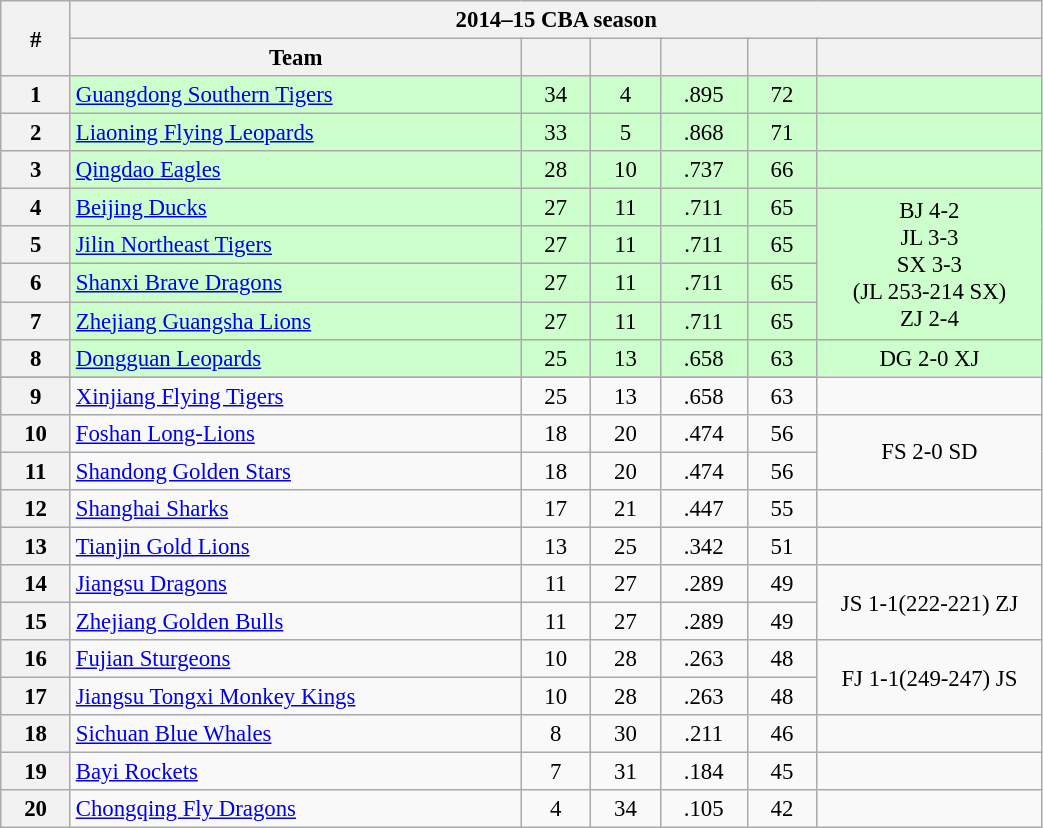<table class="wikitable" width=55% style="font-size:95%;">
<tr>
<th width="3%" rowspan=2>#</th>
<th colspan="6" style="text-align:center;">2014–15 CBA season</th>
</tr>
<tr style="text-align:center;">
<th width="20%">Team</th>
<th width="3%"></th>
<th width="3%"></th>
<th width="3%"></th>
<th width="3%"></th>
<th width="10%"></th>
</tr>
<tr style="text-align:center;background: #ccffcc;">
<th>1</th>
<td style="text-align:left;"><a href='#'>Guangdong Southern Tigers</a></td>
<td>34</td>
<td>4</td>
<td>.895</td>
<td>72</td>
<td></td>
</tr>
<tr style="text-align:center;background: #ccffcc;">
<th>2</th>
<td style="text-align:left;"><a href='#'>Liaoning Flying Leopards</a></td>
<td>33</td>
<td>5</td>
<td>.868</td>
<td>71</td>
<td></td>
</tr>
<tr style="text-align:center;background: #ccffcc;">
<th>3</th>
<td style="text-align:left;"><a href='#'>Qingdao Eagles</a></td>
<td>28</td>
<td>10</td>
<td>.737</td>
<td>66</td>
<td></td>
</tr>
<tr style="text-align:center;background: #ccffcc;">
<th>4</th>
<td style="text-align:left;"><a href='#'>Beijing Ducks</a></td>
<td>27</td>
<td>11</td>
<td>.711</td>
<td>65</td>
<td rowspan=4>BJ 4-2<br>JL 3-3<br>SX 3-3<br>(JL 253-214 SX)<br>ZJ 2-4</td>
</tr>
<tr style="text-align:center;background: #ccffcc;">
<th>5</th>
<td style="text-align:left;"><a href='#'>Jilin Northeast Tigers</a></td>
<td>27</td>
<td>11</td>
<td>.711</td>
<td>65</td>
</tr>
<tr style="text-align:center;background: #ccffcc;">
<th>6</th>
<td style="text-align:left;"><a href='#'>Shanxi Brave Dragons</a></td>
<td>27</td>
<td>11</td>
<td>.711</td>
<td>65</td>
</tr>
<tr style="text-align:center;background: #ccffcc;">
<th>7</th>
<td style="text-align:left;"><a href='#'>Zhejiang Guangsha Lions</a></td>
<td>27</td>
<td>11</td>
<td>.711</td>
<td>65</td>
</tr>
<tr style="text-align:center;background: #ccffcc;">
<th>8</th>
<td style="text-align:left;"><a href='#'>Dongguan Leopards</a></td>
<td>25</td>
<td>13</td>
<td>.658</td>
<td>63</td>
<td rowspan=2>DG 2-0 XJ</td>
</tr>
<tr style="background-color:#cccccc;">
</tr>
<tr style="text-align:center;">
<th>9</th>
<td style="text-align:left;"><a href='#'>Xinjiang Flying Tigers</a></td>
<td>25</td>
<td>13</td>
<td>.658</td>
<td>63</td>
</tr>
<tr style="text-align:center;">
<th>10</th>
<td style="text-align:left;"><a href='#'>Foshan Long-Lions</a></td>
<td>18</td>
<td>20</td>
<td>.474</td>
<td>56</td>
<td rowspan=2>FS 2-0 SD</td>
</tr>
<tr style="text-align:center;">
<th>11</th>
<td style="text-align:left;"><a href='#'>Shandong Golden Stars</a></td>
<td>18</td>
<td>20</td>
<td>.474</td>
<td>56</td>
</tr>
<tr style="text-align:center;">
<th>12</th>
<td style="text-align:left;"><a href='#'>Shanghai Sharks</a></td>
<td>17</td>
<td>21</td>
<td>.447</td>
<td>55</td>
<td></td>
</tr>
<tr style="text-align:center;">
<th>13</th>
<td style="text-align:left;"><a href='#'>Tianjin Gold Lions</a></td>
<td>13</td>
<td>25</td>
<td>.342</td>
<td>51</td>
<td></td>
</tr>
<tr style="text-align:center;">
<th>14</th>
<td style="text-align:left;"><a href='#'>Jiangsu Dragons</a></td>
<td>11</td>
<td>27</td>
<td>.289</td>
<td>49</td>
<td rowspan=2>JS 1-1(222-221) ZJ</td>
</tr>
<tr style="text-align:center;">
<th>15</th>
<td style="text-align:left;"><a href='#'>Zhejiang Golden Bulls</a></td>
<td>11</td>
<td>27</td>
<td>.289</td>
<td>49</td>
</tr>
<tr style="text-align:center;">
<th>16</th>
<td style="text-align:left;"><a href='#'>Fujian Sturgeons</a></td>
<td>10</td>
<td>28</td>
<td>.263</td>
<td>48</td>
<td rowspan=2>FJ 1-1(249-247) JS</td>
</tr>
<tr style="text-align:center;">
<th>17</th>
<td style="text-align:left;"><a href='#'>Jiangsu Tongxi Monkey Kings</a></td>
<td>10</td>
<td>28</td>
<td>.263</td>
<td>48</td>
</tr>
<tr style="text-align:center;">
<th>18</th>
<td style="text-align:left;"><a href='#'>Sichuan Blue Whales</a></td>
<td>8</td>
<td>30</td>
<td>.211</td>
<td>46</td>
<td></td>
</tr>
<tr style="text-align:center;">
<th>19</th>
<td style="text-align:left;"><a href='#'>Bayi Rockets</a></td>
<td>7</td>
<td>31</td>
<td>.184</td>
<td>45</td>
<td></td>
</tr>
<tr style="text-align:center;">
<th>20</th>
<td style="text-align:left;"><a href='#'>Chongqing Fly Dragons</a></td>
<td>4</td>
<td>34</td>
<td>.105</td>
<td>42</td>
<td></td>
</tr>
</table>
